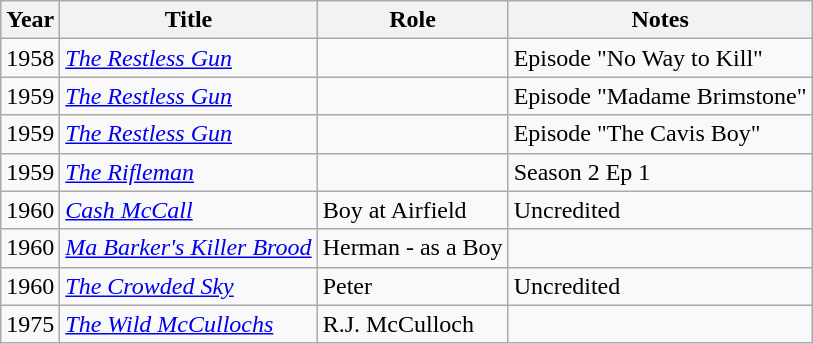<table class="wikitable">
<tr>
<th>Year</th>
<th>Title</th>
<th>Role</th>
<th>Notes</th>
</tr>
<tr>
<td>1958</td>
<td><em><a href='#'>The Restless Gun</a></em></td>
<td></td>
<td>Episode "No Way to Kill"</td>
</tr>
<tr>
<td>1959</td>
<td><em><a href='#'>The Restless Gun</a></em></td>
<td></td>
<td>Episode "Madame Brimstone"</td>
</tr>
<tr>
<td>1959</td>
<td><em><a href='#'>The Restless Gun</a></em></td>
<td></td>
<td>Episode "The Cavis Boy"</td>
</tr>
<tr>
<td>1959</td>
<td><em><a href='#'>The Rifleman</a></em></td>
<td></td>
<td>Season 2 Ep 1</td>
</tr>
<tr>
<td>1960</td>
<td><em><a href='#'>Cash McCall</a></em></td>
<td>Boy at Airfield</td>
<td>Uncredited</td>
</tr>
<tr>
<td>1960</td>
<td><em><a href='#'>Ma Barker's Killer Brood</a></em></td>
<td>Herman - as a Boy</td>
<td></td>
</tr>
<tr>
<td>1960</td>
<td><em><a href='#'>The Crowded Sky</a></em></td>
<td>Peter</td>
<td>Uncredited</td>
</tr>
<tr>
<td>1975</td>
<td><em><a href='#'>The Wild McCullochs</a></em></td>
<td>R.J. McCulloch</td>
<td></td>
</tr>
</table>
